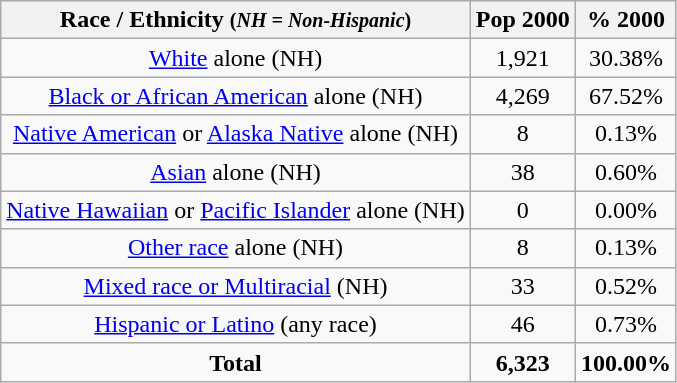<table class="wikitable" style="text-align:center;">
<tr>
<th>Race / Ethnicity <small>(<em>NH = Non-Hispanic</em>)</small></th>
<th>Pop 2000</th>
<th>% 2000</th>
</tr>
<tr>
<td><a href='#'>White</a> alone (NH)</td>
<td>1,921</td>
<td>30.38%</td>
</tr>
<tr>
<td><a href='#'>Black or African American</a> alone (NH)</td>
<td>4,269</td>
<td>67.52%</td>
</tr>
<tr>
<td><a href='#'>Native American</a> or <a href='#'>Alaska Native</a> alone (NH)</td>
<td>8</td>
<td>0.13%</td>
</tr>
<tr>
<td><a href='#'>Asian</a> alone (NH)</td>
<td>38</td>
<td>0.60%</td>
</tr>
<tr>
<td><a href='#'>Native Hawaiian</a> or <a href='#'>Pacific Islander</a> alone (NH)</td>
<td>0</td>
<td>0.00%</td>
</tr>
<tr>
<td><a href='#'>Other race</a> alone (NH)</td>
<td>8</td>
<td>0.13%</td>
</tr>
<tr>
<td><a href='#'>Mixed race or Multiracial</a> (NH)</td>
<td>33</td>
<td>0.52%</td>
</tr>
<tr>
<td><a href='#'>Hispanic or Latino</a> (any race)</td>
<td>46</td>
<td>0.73%</td>
</tr>
<tr>
<td><strong>Total</strong></td>
<td><strong>6,323</strong></td>
<td><strong>100.00%</strong></td>
</tr>
</table>
